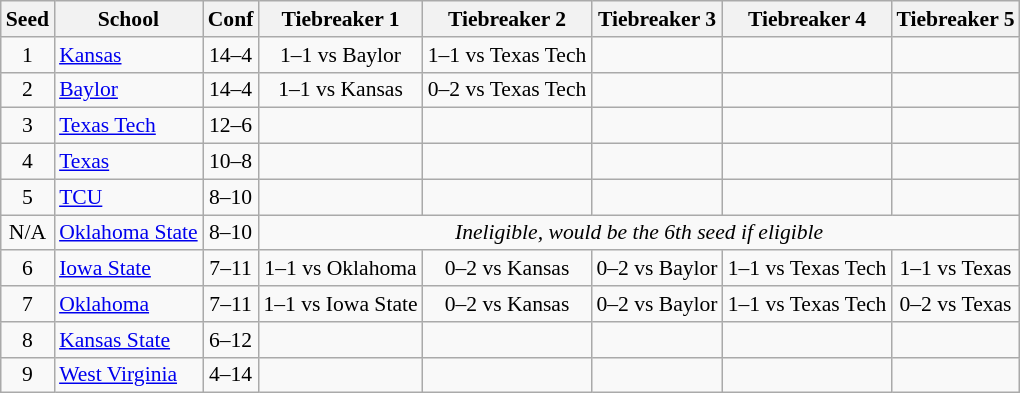<table class="wikitable" style="white-space:nowrap; font-size:90%;text-align:center">
<tr>
<th>Seed</th>
<th>School</th>
<th>Conf</th>
<th>Tiebreaker 1</th>
<th>Tiebreaker 2</th>
<th>Tiebreaker 3</th>
<th>Tiebreaker 4</th>
<th>Tiebreaker 5</th>
</tr>
<tr>
<td>1</td>
<td align=left><a href='#'>Kansas</a></td>
<td>14–4</td>
<td>1–1 vs Baylor</td>
<td>1–1 vs Texas Tech</td>
<td></td>
<td></td>
<td></td>
</tr>
<tr>
<td>2</td>
<td align=left><a href='#'>Baylor</a></td>
<td>14–4</td>
<td>1–1 vs Kansas</td>
<td>0–2 vs Texas Tech</td>
<td></td>
<td></td>
<td></td>
</tr>
<tr>
<td>3</td>
<td align=left><a href='#'>Texas Tech</a></td>
<td>12–6</td>
<td></td>
<td></td>
<td></td>
<td></td>
<td></td>
</tr>
<tr>
<td>4</td>
<td align=left><a href='#'>Texas</a></td>
<td>10–8</td>
<td></td>
<td></td>
<td></td>
<td></td>
<td></td>
</tr>
<tr>
<td>5</td>
<td align=left><a href='#'>TCU</a></td>
<td>8–10</td>
<td></td>
<td></td>
<td></td>
<td></td>
<td></td>
</tr>
<tr>
<td>N/A</td>
<td align=left><a href='#'>Oklahoma State</a></td>
<td>8–10</td>
<td colspan=5 style="text-align: center;"><em>Ineligible, would be the 6th seed if eligible</em></td>
</tr>
<tr>
<td>6</td>
<td align=left><a href='#'>Iowa State</a></td>
<td>7–11</td>
<td>1–1 vs Oklahoma</td>
<td>0–2 vs Kansas</td>
<td>0–2 vs Baylor</td>
<td>1–1 vs Texas Tech</td>
<td>1–1 vs Texas</td>
</tr>
<tr>
<td>7</td>
<td align=left><a href='#'>Oklahoma</a></td>
<td>7–11</td>
<td>1–1 vs Iowa State</td>
<td>0–2 vs Kansas</td>
<td>0–2 vs Baylor</td>
<td>1–1 vs Texas Tech</td>
<td>0–2 vs Texas</td>
</tr>
<tr>
<td>8</td>
<td align=left><a href='#'>Kansas State</a></td>
<td>6–12</td>
<td></td>
<td></td>
<td></td>
<td></td>
<td></td>
</tr>
<tr>
<td>9</td>
<td align=left><a href='#'>West Virginia</a></td>
<td>4–14</td>
<td></td>
<td></td>
<td></td>
<td></td>
<td></td>
</tr>
</table>
